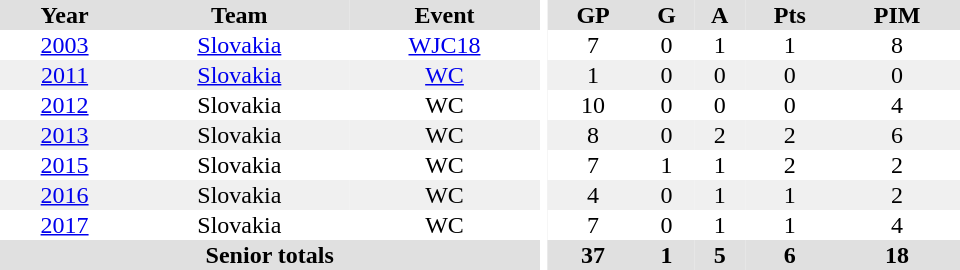<table border="0" cellpadding="1" cellspacing="0" ID="Table3" style="text-align:center; width:40em">
<tr ALIGN="center" bgcolor="#e0e0e0">
<th>Year</th>
<th>Team</th>
<th>Event</th>
<th rowspan="99" bgcolor="#ffffff"></th>
<th>GP</th>
<th>G</th>
<th>A</th>
<th>Pts</th>
<th>PIM</th>
</tr>
<tr>
<td><a href='#'>2003</a></td>
<td><a href='#'>Slovakia</a></td>
<td><a href='#'>WJC18</a></td>
<td>7</td>
<td>0</td>
<td>1</td>
<td>1</td>
<td>8</td>
</tr>
<tr bgcolor="#f0f0f0">
<td><a href='#'>2011</a></td>
<td><a href='#'>Slovakia</a></td>
<td><a href='#'>WC</a></td>
<td>1</td>
<td>0</td>
<td>0</td>
<td>0</td>
<td>0</td>
</tr>
<tr>
<td><a href='#'>2012</a></td>
<td>Slovakia</td>
<td>WC</td>
<td>10</td>
<td>0</td>
<td>0</td>
<td>0</td>
<td>4</td>
</tr>
<tr bgcolor="#f0f0f0">
<td><a href='#'>2013</a></td>
<td>Slovakia</td>
<td>WC</td>
<td>8</td>
<td>0</td>
<td>2</td>
<td>2</td>
<td>6</td>
</tr>
<tr>
<td><a href='#'>2015</a></td>
<td>Slovakia</td>
<td>WC</td>
<td>7</td>
<td>1</td>
<td>1</td>
<td>2</td>
<td>2</td>
</tr>
<tr bgcolor="#f0f0f0">
<td><a href='#'>2016</a></td>
<td>Slovakia</td>
<td>WC</td>
<td>4</td>
<td>0</td>
<td>1</td>
<td>1</td>
<td>2</td>
</tr>
<tr>
<td><a href='#'>2017</a></td>
<td>Slovakia</td>
<td>WC</td>
<td>7</td>
<td>0</td>
<td>1</td>
<td>1</td>
<td>4</td>
</tr>
<tr bgcolor="#e0e0e0">
<th colspan="3">Senior totals</th>
<th>37</th>
<th>1</th>
<th>5</th>
<th>6</th>
<th>18</th>
</tr>
</table>
